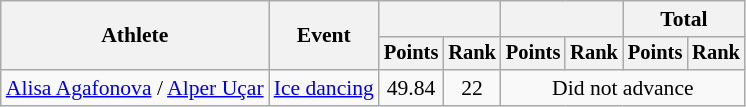<table class="wikitable" style="font-size:90%">
<tr>
<th rowspan="2">Athlete</th>
<th rowspan="2">Event</th>
<th colspan="2"></th>
<th colspan="2"></th>
<th colspan="2">Total</th>
</tr>
<tr style="font-size:95%">
<th>Points</th>
<th>Rank</th>
<th>Points</th>
<th>Rank</th>
<th>Points</th>
<th>Rank</th>
</tr>
<tr align=center>
<td align=left><a href='#'>Alisa Agafonova</a> / <a href='#'>Alper Uçar</a></td>
<td align=left><a href='#'>Ice dancing</a></td>
<td>49.84</td>
<td>22</td>
<td colspan=4>Did not advance</td>
</tr>
</table>
